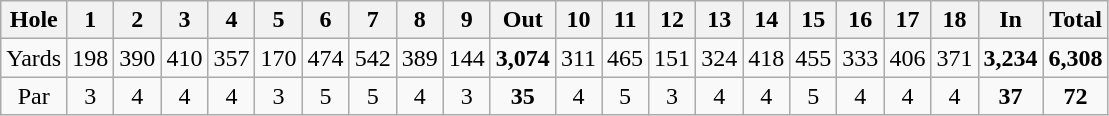<table class="wikitable" style="text-align:center">
<tr>
<th align="left">Hole</th>
<th>1</th>
<th>2</th>
<th>3</th>
<th>4</th>
<th>5</th>
<th>6</th>
<th>7</th>
<th>8</th>
<th>9</th>
<th>Out</th>
<th>10</th>
<th>11</th>
<th>12</th>
<th>13</th>
<th>14</th>
<th>15</th>
<th>16</th>
<th>17</th>
<th>18</th>
<th>In</th>
<th>Total</th>
</tr>
<tr>
<td align="center">Yards</td>
<td>198</td>
<td>390</td>
<td>410</td>
<td>357</td>
<td>170</td>
<td>474</td>
<td>542</td>
<td>389</td>
<td>144</td>
<td><strong>3,074</strong></td>
<td>311</td>
<td>465</td>
<td>151</td>
<td>324</td>
<td>418</td>
<td>455</td>
<td>333</td>
<td>406</td>
<td>371</td>
<td><strong>3,234</strong></td>
<td><strong>6,308</strong></td>
</tr>
<tr>
<td align="center">Par</td>
<td>3</td>
<td>4</td>
<td>4</td>
<td>4</td>
<td>3</td>
<td>5</td>
<td>5</td>
<td>4</td>
<td>3</td>
<td><strong>35</strong></td>
<td>4</td>
<td>5</td>
<td>3</td>
<td>4</td>
<td>4</td>
<td>5</td>
<td>4</td>
<td>4</td>
<td>4</td>
<td><strong>37</strong></td>
<td><strong>72</strong></td>
</tr>
</table>
